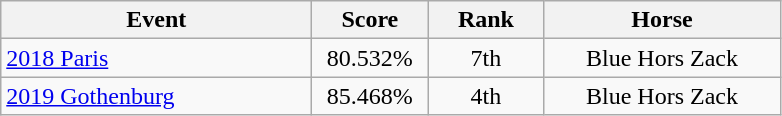<table class="wikitable" style="text-align: center;">
<tr ">
<th style="width:200px;">Event</th>
<th style="width:70px;">Score</th>
<th style="width:70px;">Rank</th>
<th style="width:150px;">Horse</th>
</tr>
<tr>
<td align=left> <a href='#'>2018 Paris</a></td>
<td>80.532%</td>
<td>7th</td>
<td>Blue Hors Zack</td>
</tr>
<tr>
<td align=left> <a href='#'>2019 Gothenburg</a></td>
<td>85.468%</td>
<td>4th</td>
<td>Blue Hors Zack</td>
</tr>
</table>
